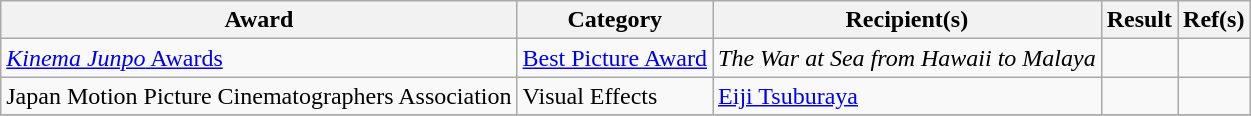<table class="wikitable plainrowheaders sortable">
<tr>
<th scope="col">Award</th>
<th scope="col">Category</th>
<th scope="col">Recipient(s)</th>
<th scope="col">Result</th>
<th scope="col" class="unsortable">Ref(s)</th>
</tr>
<tr>
<td><a href='#'><em>Kinema Junpo</em> Awards</a></td>
<td><a href='#'>Best Picture Award</a></td>
<td><em>The War at Sea from Hawaii to Malaya</em></td>
<td></td>
<td></td>
</tr>
<tr>
<td>Japan Motion Picture Cinematographers Association</td>
<td>Visual Effects</td>
<td><a href='#'>Eiji Tsuburaya</a></td>
<td></td>
<td></td>
</tr>
<tr>
</tr>
</table>
